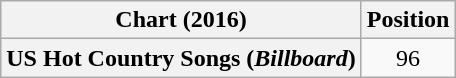<table class="wikitable plainrowheaders" style="text-align:center">
<tr>
<th scope="col">Chart (2016)</th>
<th scope="col">Position</th>
</tr>
<tr>
<th scope="row">US Hot Country Songs (<em>Billboard</em>)</th>
<td>96</td>
</tr>
</table>
